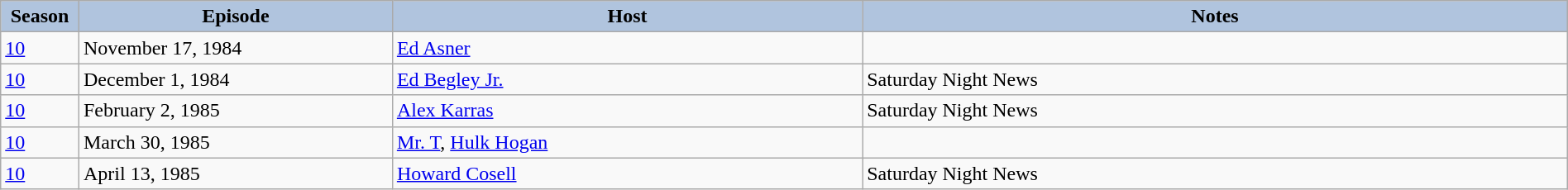<table class="wikitable" style="width:100%;">
<tr>
<th style="background:#B0C4DE;" width="5%">Season</th>
<th style="background:#B0C4DE;" width="20%">Episode</th>
<th style="background:#B0C4DE;" width="30%">Host</th>
<th style="background:#B0C4DE;" width="45%">Notes</th>
</tr>
<tr>
<td><a href='#'>10</a></td>
<td>November 17, 1984</td>
<td><a href='#'>Ed Asner</a></td>
<td></td>
</tr>
<tr>
<td><a href='#'>10</a></td>
<td>December 1, 1984</td>
<td><a href='#'>Ed Begley Jr.</a></td>
<td>Saturday Night News</td>
</tr>
<tr>
<td><a href='#'>10</a></td>
<td>February 2, 1985</td>
<td><a href='#'>Alex Karras</a></td>
<td>Saturday Night News</td>
</tr>
<tr>
<td><a href='#'>10</a></td>
<td>March 30, 1985</td>
<td><a href='#'>Mr. T</a>, <a href='#'>Hulk Hogan</a></td>
<td></td>
</tr>
<tr>
<td><a href='#'>10</a></td>
<td>April 13, 1985</td>
<td><a href='#'>Howard Cosell</a></td>
<td>Saturday Night News</td>
</tr>
</table>
